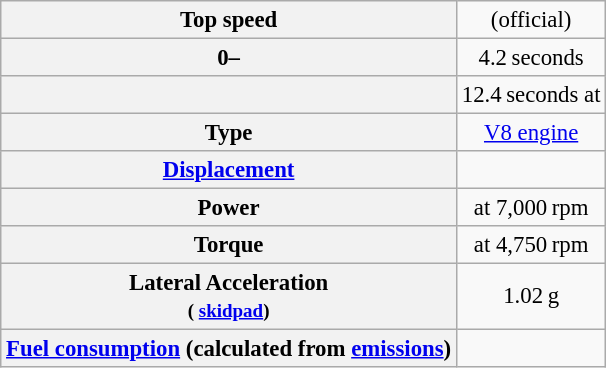<table class="wikitable" style="text-align:center; font-size:95%;">
<tr>
<th>Top speed</th>
<td> (official)</td>
</tr>
<tr>
<th>0–</th>
<td>4.2 seconds</td>
</tr>
<tr>
<th><a href='#'></a></th>
<td>12.4 seconds at </td>
</tr>
<tr>
<th>Type</th>
<td><a href='#'>V8 engine</a></td>
</tr>
<tr>
<th><a href='#'>Displacement</a></th>
<td></td>
</tr>
<tr>
<th>Power</th>
<td> at 7,000 rpm</td>
</tr>
<tr>
<th>Torque</th>
<td> at 4,750 rpm</td>
</tr>
<tr>
<th>Lateral Acceleration<br><small>( <a href='#'>skidpad</a>)</small></th>
<td>1.02 g</td>
</tr>
<tr>
<th><a href='#'>Fuel consumption</a> (calculated from <a href='#'>emissions</a>)<br></th>
<td></td>
</tr>
</table>
